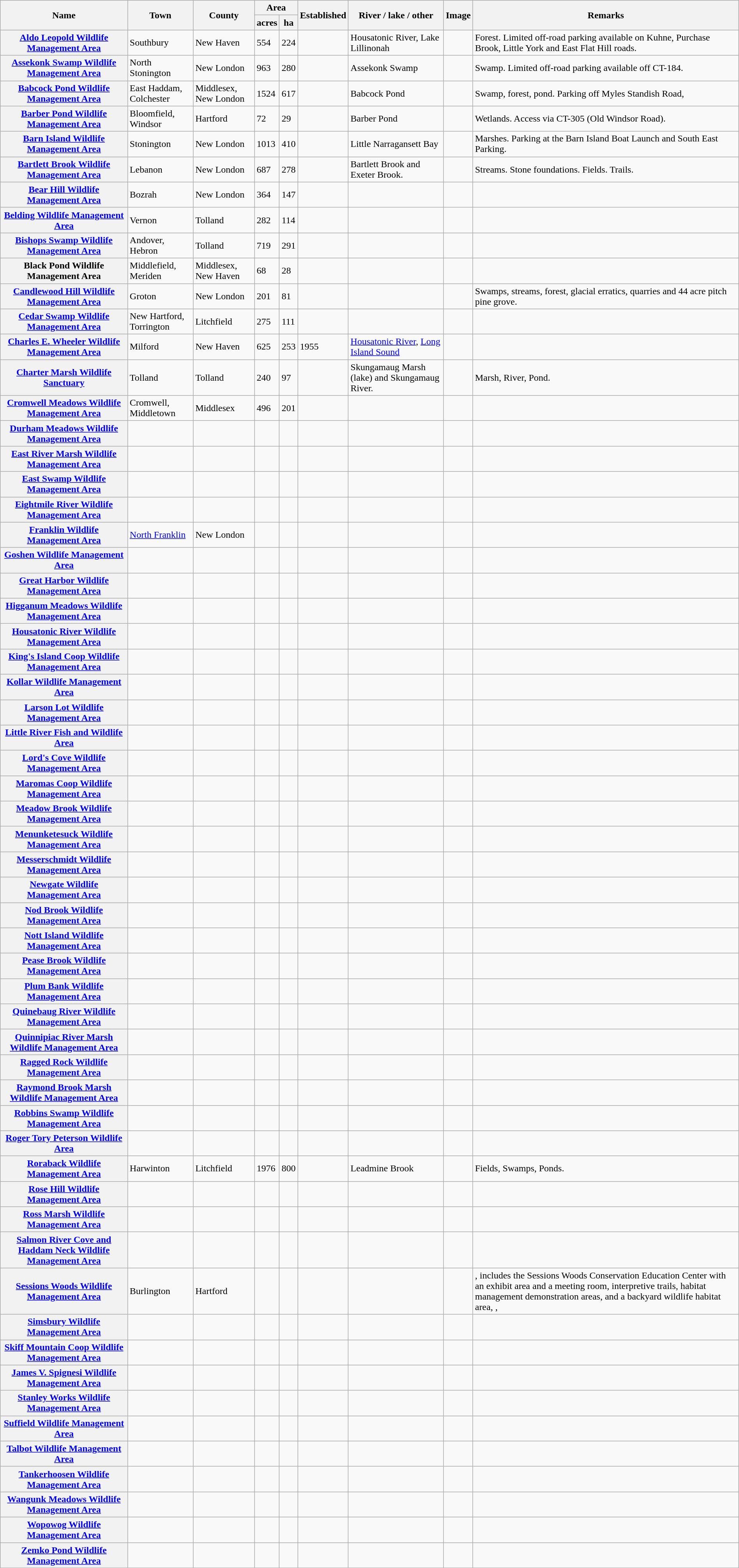<table class="wikitable sortable" style="width:100%">
<tr>
<th style="width:*;" rowspan=2>Name</th>
<th style="width:*;" rowspan=2>Town</th>
<th style="width:*;" rowspan=2>County</th>
<th style="width:*;" colspan=2>Area</th>
<th style="width:*;" rowspan=2>Established</th>
<th style="width:*;" rowspan=2>River / lake / other</th>
<th style="width:*;" class="unsortable" rowspan=2>Image</th>
<th style="width:*;" class="unsortable" rowspan=2>Remarks</th>
</tr>
<tr>
<th>acres</th>
<th>ha</th>
</tr>
<tr>
<th scope="row"><a href='#'>Aldo Leopold Wildlife Management Area</a></th>
<td>Southbury</td>
<td>New Haven</td>
<td>554</td>
<td>224</td>
<td></td>
<td>Housatonic River, Lake Lillinonah</td>
<td></td>
<td>Forest. Limited off-road parking available on Kuhne, Purchase Brook, Little York and East Flat Hill roads.</td>
</tr>
<tr>
<th scope="row"><a href='#'>Assekonk Swamp Wildlife Management Area</a></th>
<td>North Stonington</td>
<td>New London</td>
<td>963</td>
<td>280</td>
<td></td>
<td>Assekonk Swamp</td>
<td></td>
<td>Swamp. Limited off-road parking available off CT-184.</td>
</tr>
<tr>
<th scope="row"><a href='#'>Babcock Pond Wildlife Management Area</a></th>
<td>East Haddam, Colchester</td>
<td>Middlesex, New London</td>
<td>1524</td>
<td>617</td>
<td></td>
<td>Babcock Pond</td>
<td></td>
<td>Swamp, forest, pond. Parking off Myles Standish Road,</td>
</tr>
<tr>
<th scope="row"><a href='#'>Barber Pond Wildlife Management Area</a></th>
<td>Bloomfield, Windsor</td>
<td>Hartford</td>
<td>72</td>
<td>29</td>
<td></td>
<td>Barber Pond</td>
<td></td>
<td>Wetlands. Access via CT-305 (Old Windsor Road).</td>
</tr>
<tr>
<th scope="row"><a href='#'>Barn Island Wildlife Management Area</a></th>
<td>Stonington</td>
<td>New London</td>
<td>1013</td>
<td>410</td>
<td></td>
<td>Little Narragansett Bay</td>
<td></td>
<td>Marshes. Parking at the Barn Island Boat Launch and South East Parking.</td>
</tr>
<tr>
<th scope="row"><a href='#'>Bartlett Brook Wildlife Management Area</a></th>
<td>Lebanon</td>
<td>New London</td>
<td>687</td>
<td>278</td>
<td></td>
<td>Bartlett Brook and Exeter Brook.</td>
<td></td>
<td>Streams. Stone foundations. Fields. Trails.</td>
</tr>
<tr>
<th scope="row"><a href='#'>Bear Hill Wildlife Management Area</a></th>
<td>Bozrah</td>
<td>New London</td>
<td>364</td>
<td>147</td>
<td></td>
<td></td>
<td></td>
<td></td>
</tr>
<tr>
<th scope="row"><a href='#'>Belding Wildlife Management Area</a></th>
<td>Vernon</td>
<td>Tolland</td>
<td>282</td>
<td>114</td>
<td></td>
<td></td>
<td></td>
<td></td>
</tr>
<tr>
<th scope="row"><a href='#'>Bishops Swamp Wildlife Management Area</a></th>
<td>Andover, Hebron</td>
<td>Tolland</td>
<td>719</td>
<td>291</td>
<td></td>
<td></td>
<td></td>
<td></td>
</tr>
<tr>
<th scope="row">Black Pond Wildlife Management Area</th>
<td>Middlefield, Meriden</td>
<td>Middlesex, New Haven</td>
<td>68</td>
<td>28</td>
<td></td>
<td></td>
<td></td>
<td></td>
</tr>
<tr>
<th scope="row"><a href='#'>Candlewood Hill Wildlife Management Area</a></th>
<td>Groton</td>
<td>New London</td>
<td>201</td>
<td>81</td>
<td></td>
<td></td>
<td></td>
<td>Swamps, streams, forest, glacial erratics, quarries and 44 acre pitch pine grove.</td>
</tr>
<tr>
<th scope="row"><a href='#'>Cedar Swamp Wildlife Management Area</a></th>
<td>New Hartford, Torrington</td>
<td>Litchfield</td>
<td>275</td>
<td>111</td>
<td></td>
<td></td>
<td></td>
<td></td>
</tr>
<tr>
<th scope="row"><a href='#'>Charles E. Wheeler Wildlife Management Area</a></th>
<td>Milford</td>
<td>New Haven</td>
<td>625</td>
<td>253</td>
<td>1955</td>
<td><a href='#'>Housatonic River</a>, <a href='#'>Long Island Sound</a></td>
<td></td>
<td></td>
</tr>
<tr>
<th scope="row"><a href='#'>Charter Marsh Wildlife Sanctuary</a></th>
<td>Tolland</td>
<td>Tolland</td>
<td>240</td>
<td>97</td>
<td></td>
<td>Skungamaug Marsh (lake) and Skungamaug River.</td>
<td></td>
<td>Marsh, River, Pond.</td>
</tr>
<tr>
<th scope="row"><a href='#'>Cromwell Meadows Wildlife Management Area</a></th>
<td>Cromwell, Middletown</td>
<td>Middlesex</td>
<td>496</td>
<td>201</td>
<td></td>
<td></td>
<td></td>
<td></td>
</tr>
<tr>
<th scope="row"><a href='#'>Durham Meadows Wildlife Management Area</a></th>
<td></td>
<td></td>
<td></td>
<td></td>
<td></td>
<td></td>
<td></td>
<td></td>
</tr>
<tr>
<th scope="row"><a href='#'>East River Marsh Wildlife Management Area</a></th>
<td></td>
<td></td>
<td></td>
<td></td>
<td></td>
<td></td>
<td></td>
<td></td>
</tr>
<tr>
<th scope="row"><a href='#'>East Swamp Wildlife Management Area</a></th>
<td></td>
<td></td>
<td></td>
<td></td>
<td></td>
<td></td>
<td></td>
<td></td>
</tr>
<tr>
<th scope="row"><a href='#'>Eightmile River Wildlife Management Area</a></th>
<td></td>
<td></td>
<td></td>
<td></td>
<td></td>
<td></td>
<td></td>
<td></td>
</tr>
<tr>
<th scope="row"><a href='#'>Franklin Wildlife Management Area</a></th>
<td><a href='#'>North Franklin</a></td>
<td>New London</td>
<td></td>
<td></td>
<td></td>
<td></td>
<td></td>
<td></td>
</tr>
<tr>
<th scope="row"><a href='#'>Goshen Wildlife Management Area</a></th>
<td></td>
<td></td>
<td></td>
<td></td>
<td></td>
<td></td>
<td></td>
<td></td>
</tr>
<tr>
<th scope="row"><a href='#'>Great Harbor Wildlife Management Area</a></th>
<td></td>
<td></td>
<td></td>
<td></td>
<td></td>
<td></td>
<td></td>
<td></td>
</tr>
<tr>
<th scope="row"><a href='#'>Higganum Meadows Wildlife Management Area</a></th>
<td></td>
<td></td>
<td></td>
<td></td>
<td></td>
<td></td>
<td></td>
<td></td>
</tr>
<tr>
<th scope="row"><a href='#'>Housatonic River Wildlife Management Area</a></th>
<td></td>
<td></td>
<td></td>
<td></td>
<td></td>
<td></td>
<td></td>
<td></td>
</tr>
<tr>
<th scope="row"><a href='#'>King's Island Coop Wildlife Management Area</a></th>
<td></td>
<td></td>
<td></td>
<td></td>
<td></td>
<td></td>
<td></td>
<td></td>
</tr>
<tr>
<th scope="row"><a href='#'>Kollar Wildlife Management Area</a></th>
<td></td>
<td></td>
<td></td>
<td></td>
<td></td>
<td></td>
<td></td>
<td></td>
</tr>
<tr>
<th scope="row"><a href='#'>Larson Lot Wildlife Management Area</a></th>
<td></td>
<td></td>
<td></td>
<td></td>
<td></td>
<td></td>
<td></td>
<td></td>
</tr>
<tr>
<th scope="row"><a href='#'>Little River Fish and Wildlife Area</a></th>
<td></td>
<td></td>
<td></td>
<td></td>
<td></td>
<td></td>
<td></td>
<td></td>
</tr>
<tr>
<th scope="row"><a href='#'>Lord's Cove Wildlife Management Area</a></th>
<td></td>
<td></td>
<td></td>
<td></td>
<td></td>
<td></td>
<td></td>
<td></td>
</tr>
<tr>
<th scope="row"><a href='#'>Maromas Coop Wildlife Management Area</a></th>
<td></td>
<td></td>
<td></td>
<td></td>
<td></td>
<td></td>
<td></td>
<td></td>
</tr>
<tr>
<th scope="row"><a href='#'>Meadow Brook Wildlife Management Area</a></th>
<td></td>
<td></td>
<td></td>
<td></td>
<td></td>
<td></td>
<td></td>
<td></td>
</tr>
<tr>
<th scope="row"><a href='#'>Menunketesuck Wildlife Management Area</a></th>
<td></td>
<td></td>
<td></td>
<td></td>
<td></td>
<td></td>
<td></td>
<td></td>
</tr>
<tr>
<th scope="row"><a href='#'>Messerschmidt Wildlife Management Area</a></th>
<td></td>
<td></td>
<td></td>
<td></td>
<td></td>
<td></td>
<td></td>
<td></td>
</tr>
<tr>
<th scope="row"><a href='#'>Newgate Wildlife Management Area</a></th>
<td></td>
<td></td>
<td></td>
<td></td>
<td></td>
<td></td>
<td></td>
<td></td>
</tr>
<tr>
<th scope="row"><a href='#'>Nod Brook Wildlife Management Area</a></th>
<td></td>
<td></td>
<td></td>
<td></td>
<td></td>
<td></td>
<td></td>
<td></td>
</tr>
<tr>
<th scope="row"><a href='#'>Nott Island Wildlife Management Area</a></th>
<td></td>
<td></td>
<td></td>
<td></td>
<td></td>
<td></td>
<td></td>
<td></td>
</tr>
<tr>
<th scope="row"><a href='#'>Pease Brook Wildlife Management Area</a></th>
<td></td>
<td></td>
<td></td>
<td></td>
<td></td>
<td></td>
<td></td>
<td></td>
</tr>
<tr>
<th scope="row"><a href='#'>Plum Bank Wildlife Management Area</a></th>
<td></td>
<td></td>
<td></td>
<td></td>
<td></td>
<td></td>
<td></td>
<td></td>
</tr>
<tr>
<th scope="row"><a href='#'>Quinebaug River Wildlife Management Area</a></th>
<td></td>
<td></td>
<td></td>
<td></td>
<td></td>
<td></td>
<td></td>
<td></td>
</tr>
<tr>
<th scope="row"><a href='#'>Quinnipiac River Marsh Wildlife Management Area</a></th>
<td></td>
<td></td>
<td></td>
<td></td>
<td></td>
<td></td>
<td></td>
<td></td>
</tr>
<tr>
<th scope="row"><a href='#'>Ragged Rock Wildlife Management Area</a></th>
<td></td>
<td></td>
<td></td>
<td></td>
<td></td>
<td></td>
<td></td>
<td></td>
</tr>
<tr>
<th scope="row"><a href='#'>Raymond Brook Marsh Wildlife Management Area</a></th>
<td></td>
<td></td>
<td></td>
<td></td>
<td></td>
<td></td>
<td></td>
<td></td>
</tr>
<tr>
<th scope="row"><a href='#'>Robbins Swamp Wildlife Management Area</a></th>
<td></td>
<td></td>
<td></td>
<td></td>
<td></td>
<td></td>
<td></td>
<td></td>
</tr>
<tr>
<th scope="row"><a href='#'>Roger Tory Peterson Wildlife Area</a></th>
<td></td>
<td></td>
<td></td>
<td></td>
<td></td>
<td></td>
<td></td>
<td></td>
</tr>
<tr>
<th scope="row"><a href='#'>Roraback Wildlife Management Area</a></th>
<td>Harwinton</td>
<td>Litchfield</td>
<td>1976</td>
<td>800</td>
<td></td>
<td>Leadmine Brook</td>
<td></td>
<td>Fields, Swamps, Ponds.</td>
</tr>
<tr>
<th scope="row"><a href='#'>Rose Hill Wildlife Management Area</a></th>
<td></td>
<td></td>
<td></td>
<td></td>
<td></td>
<td></td>
<td></td>
<td></td>
</tr>
<tr>
<th scope="row"><a href='#'>Ross Marsh Wildlife Management Area</a></th>
<td></td>
<td></td>
<td></td>
<td></td>
<td></td>
<td></td>
<td></td>
<td></td>
</tr>
<tr>
<th scope="row"><a href='#'>Salmon River Cove and Haddam Neck Wildlife Management Area</a></th>
<td></td>
<td></td>
<td></td>
<td></td>
<td></td>
<td></td>
<td></td>
<td></td>
</tr>
<tr>
<th scope="row"><a href='#'>Sessions Woods Wildlife Management Area</a></th>
<td>Burlington</td>
<td>Hartford</td>
<td></td>
<td></td>
<td></td>
<td></td>
<td></td>
<td>, includes the Sessions Woods Conservation Education Center with an exhibit area and a meeting room, interpretive trails, habitat management demonstration areas, and a backyard wildlife habitat area, , </td>
</tr>
<tr>
<th scope="row"><a href='#'>Simsbury Wildlife Management Area</a></th>
<td></td>
<td></td>
<td></td>
<td></td>
<td></td>
<td></td>
<td></td>
<td></td>
</tr>
<tr>
<th scope="row"><a href='#'>Skiff Mountain Coop Wildlife Management Area</a></th>
<td></td>
<td></td>
<td></td>
<td></td>
<td></td>
<td></td>
<td></td>
<td></td>
</tr>
<tr>
<th scope="row"><a href='#'>James V. Spignesi Wildlife Management Area</a></th>
<td></td>
<td></td>
<td></td>
<td></td>
<td></td>
<td></td>
<td></td>
<td></td>
</tr>
<tr>
<th scope="row"><a href='#'>Stanley Works Wildlife Management Area</a></th>
<td></td>
<td></td>
<td></td>
<td></td>
<td></td>
<td></td>
<td></td>
<td></td>
</tr>
<tr>
<th scope="row"><a href='#'>Suffield Wildlife Management Area</a></th>
<td></td>
<td></td>
<td></td>
<td></td>
<td></td>
<td></td>
<td></td>
<td></td>
</tr>
<tr>
<th scope="row"><a href='#'>Talbot Wildlife Management Area</a></th>
<td></td>
<td></td>
<td></td>
<td></td>
<td></td>
<td></td>
<td></td>
<td></td>
</tr>
<tr>
<th scope="row"><a href='#'>Tankerhoosen Wildlife Management Area</a></th>
<td></td>
<td></td>
<td></td>
<td></td>
<td></td>
<td></td>
<td></td>
<td></td>
</tr>
<tr>
<th scope="row"><a href='#'>Wangunk Meadows Wildlife Management Area</a></th>
<td></td>
<td></td>
<td></td>
<td></td>
<td></td>
<td></td>
<td></td>
<td></td>
</tr>
<tr>
<th scope="row"><a href='#'>Wopowog Wildlife Management Area</a></th>
<td></td>
<td></td>
<td></td>
<td></td>
<td></td>
<td></td>
<td></td>
<td></td>
</tr>
<tr>
<th scope="row"><a href='#'>Zemko Pond Wildlife Management Area</a></th>
<td></td>
<td></td>
<td></td>
<td></td>
<td></td>
<td></td>
<td></td>
<td></td>
</tr>
</table>
